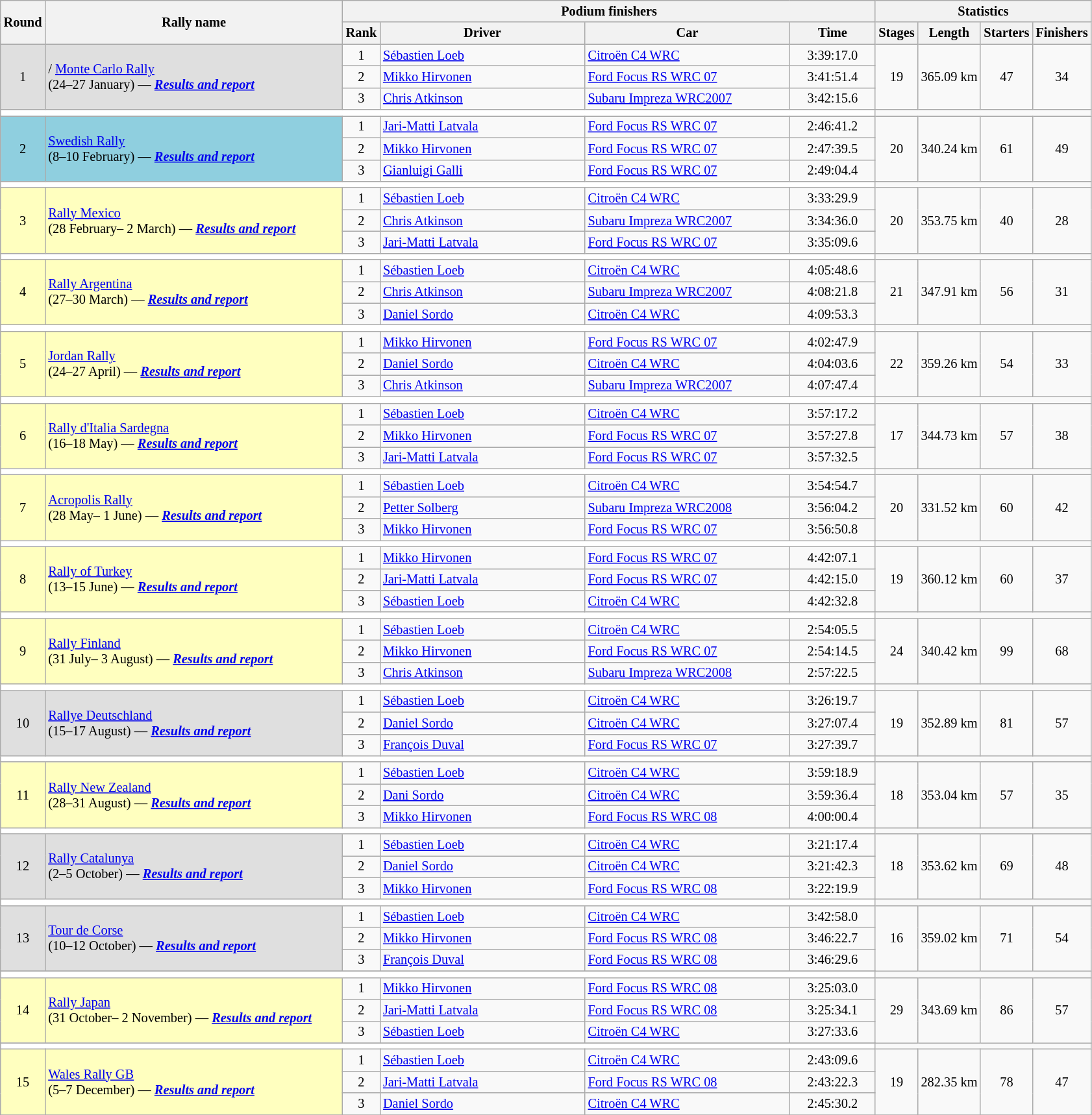<table class="wikitable" style="font-size:85%;">
<tr>
<th rowspan=2>Round</th>
<th style="width:22em" rowspan=2>Rally name</th>
<th colspan=4>Podium finishers</th>
<th colspan=4>Statistics</th>
</tr>
<tr>
<th>Rank</th>
<th style="width:15em">Driver</th>
<th style="width:15em">Car</th>
<th style="width:6em">Time</th>
<th>Stages</th>
<th>Length</th>
<th>Starters</th>
<th>Finishers</th>
</tr>
<tr>
<td style="background:#dfdfdf;" rowspan=3 align=center>1</td>
<td style="background:#dfdfdf;" rowspan=3>/ <a href='#'>Monte Carlo Rally</a><br>(24–27 January) — <strong><em><a href='#'>Results and report</a></em></strong></td>
<td align=center>1</td>
<td> <a href='#'>Sébastien Loeb</a></td>
<td><a href='#'>Citroën C4 WRC</a></td>
<td align=center>3:39:17.0</td>
<td rowspan=3 align=center>19</td>
<td rowspan=3 align=center>365.09 km</td>
<td rowspan=3 align=center>47</td>
<td rowspan=3 align=center>34</td>
</tr>
<tr>
<td align=center>2</td>
<td> <a href='#'>Mikko Hirvonen</a></td>
<td><a href='#'>Ford Focus RS WRC 07</a></td>
<td align=center>3:41:51.4</td>
</tr>
<tr>
<td align=center>3</td>
<td> <a href='#'>Chris Atkinson</a></td>
<td nowrap><a href='#'>Subaru Impreza WRC2007</a></td>
<td align=center>3:42:15.6</td>
</tr>
<tr style="background:white;">
<td colspan="6"></td>
</tr>
<tr>
<td style="background:#8fcfdf;" rowspan=3 align=center>2</td>
<td style="background:#8fcfdf;" rowspan=3> <a href='#'>Swedish Rally</a><br>(8–10 February) — <strong><em><a href='#'>Results and report</a></em></strong></td>
<td align=center>1</td>
<td nowrap> <a href='#'>Jari-Matti Latvala</a></td>
<td><a href='#'>Ford Focus RS WRC 07</a></td>
<td align=center>2:46:41.2</td>
<td rowspan=3 align=center>20</td>
<td rowspan=3 align=center>340.24 km</td>
<td rowspan=3 align=center>61</td>
<td rowspan=3 align=center>49</td>
</tr>
<tr>
<td align=center>2</td>
<td> <a href='#'>Mikko Hirvonen</a></td>
<td><a href='#'>Ford Focus RS WRC 07</a></td>
<td align=center>2:47:39.5</td>
</tr>
<tr>
<td align=center>3</td>
<td> <a href='#'>Gianluigi Galli</a></td>
<td><a href='#'>Ford Focus RS WRC 07</a></td>
<td align=center>2:49:04.4</td>
</tr>
<tr style="background:white;">
<td colspan="6"></td>
</tr>
<tr>
<td style="background:#ffffbf;" rowspan=3 align=center>3</td>
<td style="background:#ffffbf;" rowspan=3> <a href='#'>Rally Mexico</a><br>(28 February– 2 March) — <strong><em><a href='#'>Results and report</a></em></strong></td>
<td align=center>1</td>
<td> <a href='#'>Sébastien Loeb</a></td>
<td><a href='#'>Citroën C4 WRC</a></td>
<td align=center>3:33:29.9</td>
<td rowspan=3 align=center>20</td>
<td rowspan=3 align=center>353.75 km</td>
<td rowspan=3 align=center>40</td>
<td rowspan=3 align=center>28</td>
</tr>
<tr>
<td align=center>2</td>
<td> <a href='#'>Chris Atkinson</a></td>
<td><a href='#'>Subaru Impreza WRC2007</a></td>
<td align=center>3:34:36.0</td>
</tr>
<tr>
<td align=center>3</td>
<td> <a href='#'>Jari-Matti Latvala</a></td>
<td><a href='#'>Ford Focus RS WRC 07</a></td>
<td align=center>3:35:09.6</td>
</tr>
<tr style="background:white;">
<td colspan="6"></td>
</tr>
<tr>
<td style="background:#ffffbf;" rowspan=3 align=center>4</td>
<td style="background:#ffffbf;" rowspan=3> <a href='#'>Rally Argentina</a><br>(27–30 March) — <strong><em><a href='#'>Results and report</a></em></strong></td>
<td align=center>1</td>
<td> <a href='#'>Sébastien Loeb</a></td>
<td><a href='#'>Citroën C4 WRC</a></td>
<td align=center>4:05:48.6</td>
<td rowspan=3 align=center>21</td>
<td rowspan=3 align=center>347.91 km</td>
<td rowspan=3 align=center>56</td>
<td rowspan=3 align=center>31</td>
</tr>
<tr>
<td align=center>2</td>
<td> <a href='#'>Chris Atkinson</a></td>
<td><a href='#'>Subaru Impreza WRC2007</a></td>
<td align=center>4:08:21.8</td>
</tr>
<tr>
<td align=center>3</td>
<td> <a href='#'>Daniel Sordo</a></td>
<td><a href='#'>Citroën C4 WRC</a></td>
<td align=center>4:09:53.3</td>
</tr>
<tr style="background:white;">
<td colspan="6"></td>
</tr>
<tr>
<td style="background:#ffffbf;" rowspan=3 align=center>5</td>
<td style="background:#ffffbf;" rowspan=3> <a href='#'>Jordan Rally</a><br>(24–27 April) — <strong><em><a href='#'>Results and report</a></em></strong></td>
<td align=center>1</td>
<td> <a href='#'>Mikko Hirvonen</a></td>
<td><a href='#'>Ford Focus RS WRC 07</a></td>
<td align=center>4:02:47.9</td>
<td rowspan=3 align=center>22</td>
<td rowspan=3 align=center>359.26 km</td>
<td rowspan=3 align=center>54</td>
<td rowspan=3 align=center>33</td>
</tr>
<tr>
<td align=center>2</td>
<td> <a href='#'>Daniel Sordo</a></td>
<td><a href='#'>Citroën C4 WRC</a></td>
<td align=center>4:04:03.6</td>
</tr>
<tr>
<td align=center>3</td>
<td> <a href='#'>Chris Atkinson</a></td>
<td><a href='#'>Subaru Impreza WRC2007</a></td>
<td align=center>4:07:47.4</td>
</tr>
<tr style="background:white;">
<td colspan="6"></td>
</tr>
<tr>
<td style="background:#ffffbf;" rowspan=3 align=center>6</td>
<td style="background:#ffffbf;" rowspan=3> <a href='#'>Rally d'Italia Sardegna</a><br>(16–18 May) — <strong><em><a href='#'>Results and report</a></em></strong></td>
<td align=center>1</td>
<td> <a href='#'>Sébastien Loeb</a></td>
<td><a href='#'>Citroën C4 WRC</a></td>
<td align=center>3:57:17.2</td>
<td rowspan=3 align=center>17</td>
<td rowspan=3 align=center>344.73 km</td>
<td rowspan=3 align=center>57</td>
<td rowspan=3 align=center>38</td>
</tr>
<tr>
<td align=center>2</td>
<td> <a href='#'>Mikko Hirvonen</a></td>
<td><a href='#'>Ford Focus RS WRC 07</a></td>
<td align=center>3:57:27.8</td>
</tr>
<tr>
<td align=center>3</td>
<td> <a href='#'>Jari-Matti Latvala</a></td>
<td><a href='#'>Ford Focus RS WRC 07</a></td>
<td align=center>3:57:32.5</td>
</tr>
<tr style="background:white;">
<td colspan="6"></td>
</tr>
<tr>
<td style="background:#ffffbf;" rowspan=3 align=center>7</td>
<td style="background:#ffffbf;" rowspan=3> <a href='#'>Acropolis Rally</a><br>(28 May– 1 June) — <strong><em><a href='#'>Results and report</a></em></strong></td>
<td align=center>1</td>
<td> <a href='#'>Sébastien Loeb</a></td>
<td><a href='#'>Citroën C4 WRC</a></td>
<td align=center>3:54:54.7</td>
<td rowspan=3 align=center>20</td>
<td rowspan=3 align=center>331.52 km</td>
<td rowspan=3 align=center>60</td>
<td rowspan=3 align=center>42</td>
</tr>
<tr>
<td align=center>2</td>
<td> <a href='#'>Petter Solberg</a></td>
<td><a href='#'>Subaru Impreza WRC2008</a></td>
<td align=center>3:56:04.2</td>
</tr>
<tr>
<td align=center>3</td>
<td> <a href='#'>Mikko Hirvonen</a></td>
<td><a href='#'>Ford Focus RS WRC 07</a></td>
<td align=center>3:56:50.8</td>
</tr>
<tr style="background:white;">
<td colspan="6"></td>
</tr>
<tr>
<td style="background:#ffffbf;" rowspan=3 align=center>8</td>
<td style="background:#ffffbf;" rowspan=3> <a href='#'>Rally of Turkey</a><br>(13–15 June) — <strong><em><a href='#'>Results and report</a></em></strong></td>
<td align=center>1</td>
<td> <a href='#'>Mikko Hirvonen</a></td>
<td><a href='#'>Ford Focus RS WRC 07</a></td>
<td align=center>4:42:07.1</td>
<td rowspan=3 align=center>19</td>
<td rowspan=3 align=center>360.12 km</td>
<td rowspan=3 align=center>60</td>
<td rowspan=3 align=center>37</td>
</tr>
<tr>
<td align=center>2</td>
<td> <a href='#'>Jari-Matti Latvala</a></td>
<td><a href='#'>Ford Focus RS WRC 07</a></td>
<td align=center>4:42:15.0</td>
</tr>
<tr>
<td align=center>3</td>
<td> <a href='#'>Sébastien Loeb</a></td>
<td><a href='#'>Citroën C4 WRC</a></td>
<td align=center>4:42:32.8</td>
</tr>
<tr style="background:white;">
<td colspan="6"></td>
</tr>
<tr>
<td style="background:#ffffbf;" rowspan=3 align=center>9</td>
<td style="background:#ffffbf;" rowspan=3> <a href='#'>Rally Finland</a><br>(31 July– 3 August) — <strong><em><a href='#'>Results and report</a></em></strong></td>
<td align=center>1</td>
<td> <a href='#'>Sébastien Loeb</a></td>
<td><a href='#'>Citroën C4 WRC</a></td>
<td align=center>2:54:05.5</td>
<td rowspan=3 align=center>24</td>
<td rowspan=3 align=center>340.42 km</td>
<td rowspan=3 align=center>99</td>
<td rowspan=3 align=center>68</td>
</tr>
<tr>
<td align=center>2</td>
<td> <a href='#'>Mikko Hirvonen</a></td>
<td><a href='#'>Ford Focus RS WRC 07</a></td>
<td align=center>2:54:14.5</td>
</tr>
<tr>
<td align=center>3</td>
<td> <a href='#'>Chris Atkinson</a></td>
<td><a href='#'>Subaru Impreza WRC2008</a></td>
<td align=center>2:57:22.5</td>
</tr>
<tr style="background:white;">
<td colspan="6"></td>
</tr>
<tr>
<td style="background:#dfdfdf;" rowspan=3 align=center>10</td>
<td style="background:#dfdfdf;" rowspan=3> <a href='#'>Rallye Deutschland</a><br>(15–17 August) — <strong><em><a href='#'>Results and report</a></em></strong></td>
<td align=center>1</td>
<td> <a href='#'>Sébastien Loeb</a></td>
<td><a href='#'>Citroën C4 WRC</a></td>
<td align=center>3:26:19.7</td>
<td rowspan=3 align=center>19</td>
<td rowspan=3 align=center>352.89 km</td>
<td rowspan=3 align=center>81</td>
<td rowspan=3 align=center>57</td>
</tr>
<tr>
<td align=center>2</td>
<td> <a href='#'>Daniel Sordo</a></td>
<td><a href='#'>Citroën C4 WRC</a></td>
<td align=center>3:27:07.4</td>
</tr>
<tr>
<td align=center>3</td>
<td> <a href='#'>François Duval</a></td>
<td><a href='#'>Ford Focus RS WRC 07</a></td>
<td align=center>3:27:39.7</td>
</tr>
<tr style="background:white;">
<td colspan="6"></td>
</tr>
<tr>
<td style="background:#ffffbf;" rowspan=3 align=center>11</td>
<td style="background:#ffffbf;" rowspan=3> <a href='#'>Rally New Zealand</a><br>(28–31 August) — <strong><em><a href='#'>Results and report</a></em></strong></td>
<td align=center>1</td>
<td> <a href='#'>Sébastien Loeb</a></td>
<td><a href='#'>Citroën C4 WRC</a></td>
<td align=center>3:59:18.9</td>
<td rowspan=3 align=center>18</td>
<td rowspan=3 align=center>353.04 km</td>
<td rowspan=3 align=center>57</td>
<td rowspan=3 align=center>35</td>
</tr>
<tr>
<td align=center>2</td>
<td> <a href='#'>Dani Sordo</a></td>
<td><a href='#'>Citroën C4 WRC</a></td>
<td align=center>3:59:36.4</td>
</tr>
<tr>
<td align=center>3</td>
<td> <a href='#'>Mikko Hirvonen</a></td>
<td><a href='#'>Ford Focus RS WRC 08</a></td>
<td align=center>4:00:00.4</td>
</tr>
<tr style="background:white;">
<td colspan="6"></td>
</tr>
<tr>
<td style="background:#dfdfdf;" rowspan=3 align=center>12</td>
<td style="background:#dfdfdf;" rowspan=3> <a href='#'>Rally Catalunya</a><br>(2–5 October) — <strong><em><a href='#'>Results and report</a></em></strong></td>
<td align=center>1</td>
<td> <a href='#'>Sébastien Loeb</a></td>
<td><a href='#'>Citroën C4 WRC</a></td>
<td align=center>3:21:17.4</td>
<td rowspan=3 align=center>18</td>
<td rowspan=3 align=center>353.62 km</td>
<td rowspan=3 align=center>69</td>
<td rowspan=3 align=center>48</td>
</tr>
<tr>
<td align=center>2</td>
<td> <a href='#'>Daniel Sordo</a></td>
<td><a href='#'>Citroën C4 WRC</a></td>
<td align=center>3:21:42.3</td>
</tr>
<tr>
<td align=center>3</td>
<td> <a href='#'>Mikko Hirvonen</a></td>
<td><a href='#'>Ford Focus RS WRC 08</a></td>
<td align=center>3:22:19.9</td>
</tr>
<tr style="background:white;">
<td colspan="6"></td>
</tr>
<tr>
<td style="background:#dfdfdf;" rowspan=3 align=center>13</td>
<td style="background:#dfdfdf;" rowspan=3> <a href='#'>Tour de Corse</a><br>(10–12 October) — <strong><em><a href='#'>Results and report</a></em></strong></td>
<td align=center>1</td>
<td> <a href='#'>Sébastien Loeb</a></td>
<td><a href='#'>Citroën C4 WRC</a></td>
<td align=center>3:42:58.0</td>
<td rowspan=3 align=center>16</td>
<td rowspan=3 align=center>359.02 km</td>
<td rowspan=3 align=center>71</td>
<td rowspan=3 align=center>54</td>
</tr>
<tr>
<td align=center>2</td>
<td> <a href='#'>Mikko Hirvonen</a></td>
<td><a href='#'>Ford Focus RS WRC 08</a></td>
<td align=center>3:46:22.7</td>
</tr>
<tr>
<td align=center>3</td>
<td> <a href='#'>François Duval</a></td>
<td><a href='#'>Ford Focus RS WRC 08</a></td>
<td align=center>3:46:29.6</td>
</tr>
<tr>
</tr>
<tr style="background:white;">
<td colspan="6"></td>
</tr>
<tr>
<td style="background:#ffffbf;" rowspan=3 align=center>14</td>
<td style="background:#ffffbf;" rowspan=3 nowrap> <a href='#'>Rally Japan</a><br>(31 October– 2 November) — <strong><em><a href='#'>Results and report</a></em></strong></td>
<td align=center>1</td>
<td> <a href='#'>Mikko Hirvonen</a></td>
<td><a href='#'>Ford Focus RS WRC 08</a></td>
<td align=center>3:25:03.0</td>
<td rowspan=3 align=center>29</td>
<td rowspan=3 align=center>343.69 km</td>
<td rowspan=3 align=center>86</td>
<td rowspan=3 align=center>57</td>
</tr>
<tr>
<td align=center>2</td>
<td> <a href='#'>Jari-Matti Latvala</a></td>
<td><a href='#'>Ford Focus RS WRC 08</a></td>
<td align=center>3:25:34.1</td>
</tr>
<tr>
<td align=center>3</td>
<td> <a href='#'>Sébastien Loeb</a></td>
<td><a href='#'>Citroën C4 WRC</a></td>
<td align=center>3:27:33.6</td>
</tr>
<tr>
</tr>
<tr style="background:white;">
<td colspan="6"></td>
</tr>
<tr>
<td style="background:#ffffbf;" rowspan=3 align=center>15</td>
<td style="background:#ffffbf;" rowspan=3> <a href='#'>Wales Rally GB</a><br>(5–7 December) — <strong><em><a href='#'>Results and report</a></em></strong></td>
<td align=center>1</td>
<td> <a href='#'>Sébastien Loeb</a></td>
<td><a href='#'>Citroën C4 WRC</a></td>
<td align=center>2:43:09.6</td>
<td rowspan=3 align=center>19</td>
<td rowspan=3 align=center>282.35 km</td>
<td rowspan=3 align=center>78</td>
<td rowspan=3 align=center>47</td>
</tr>
<tr>
<td align=center>2</td>
<td> <a href='#'>Jari-Matti Latvala</a></td>
<td><a href='#'>Ford Focus RS WRC 08</a></td>
<td align=center>2:43:22.3</td>
</tr>
<tr>
<td align=center>3</td>
<td> <a href='#'>Daniel Sordo</a></td>
<td><a href='#'>Citroën C4 WRC</a></td>
<td align=center>2:45:30.2</td>
</tr>
<tr>
</tr>
</table>
